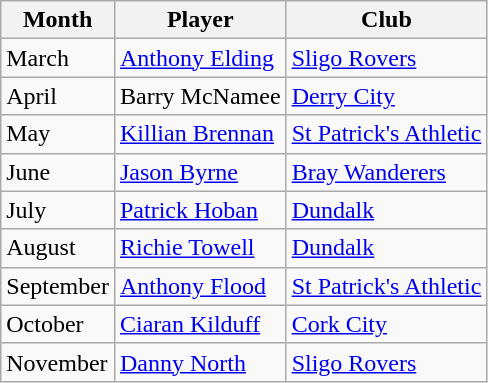<table class="wikitable">
<tr>
<th>Month</th>
<th>Player</th>
<th>Club</th>
</tr>
<tr>
<td>March</td>
<td><a href='#'>Anthony Elding</a></td>
<td><a href='#'>Sligo Rovers</a></td>
</tr>
<tr>
<td>April</td>
<td>Barry McNamee</td>
<td><a href='#'>Derry City</a></td>
</tr>
<tr>
<td>May</td>
<td><a href='#'>Killian Brennan</a></td>
<td><a href='#'>St Patrick's Athletic</a></td>
</tr>
<tr>
<td>June</td>
<td><a href='#'>Jason Byrne</a></td>
<td><a href='#'>Bray Wanderers</a></td>
</tr>
<tr>
<td>July</td>
<td><a href='#'>Patrick Hoban</a></td>
<td><a href='#'>Dundalk</a></td>
</tr>
<tr>
<td>August</td>
<td><a href='#'>Richie Towell</a></td>
<td><a href='#'>Dundalk</a></td>
</tr>
<tr>
<td>September</td>
<td><a href='#'>Anthony Flood</a></td>
<td><a href='#'>St Patrick's Athletic</a></td>
</tr>
<tr>
<td>October</td>
<td><a href='#'>Ciaran Kilduff</a></td>
<td><a href='#'>Cork City</a></td>
</tr>
<tr>
<td>November</td>
<td><a href='#'>Danny North</a></td>
<td><a href='#'>Sligo Rovers</a></td>
</tr>
</table>
